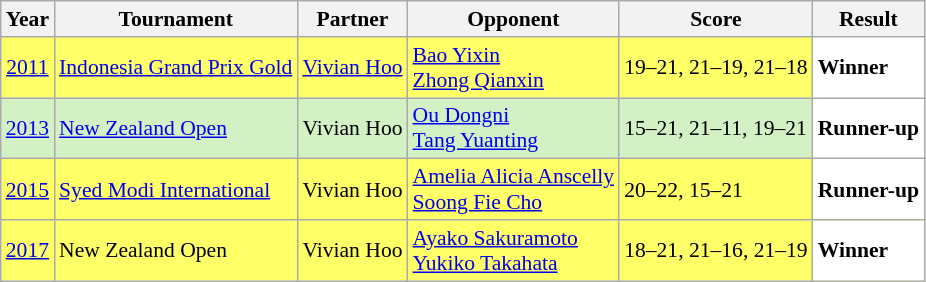<table class="sortable wikitable" style="font-size: 90%;">
<tr>
<th>Year</th>
<th>Tournament</th>
<th>Partner</th>
<th>Opponent</th>
<th>Score</th>
<th>Result</th>
</tr>
<tr style="background:#FFFF67">
<td align="center"><a href='#'>2011</a></td>
<td align="left"><a href='#'>Indonesia Grand Prix Gold</a></td>
<td align="left"> <a href='#'>Vivian Hoo</a></td>
<td align="left"> <a href='#'>Bao Yixin</a><br> <a href='#'>Zhong Qianxin</a></td>
<td align="left">19–21, 21–19, 21–18</td>
<td style="text-align:left; background:white"> <strong>Winner</strong></td>
</tr>
<tr style="background:#D4F1C5">
<td align="center"><a href='#'>2013</a></td>
<td align="left"><a href='#'>New Zealand Open</a></td>
<td align="left"> Vivian Hoo</td>
<td align="left"> <a href='#'>Ou Dongni</a><br> <a href='#'>Tang Yuanting</a></td>
<td align="left">15–21, 21–11, 19–21</td>
<td style="text-align:left; background:white"> <strong>Runner-up</strong></td>
</tr>
<tr style="background:#FFFF67">
<td align="center"><a href='#'>2015</a></td>
<td align="left"><a href='#'>Syed Modi International</a></td>
<td align="left"> Vivian Hoo</td>
<td align="left"> <a href='#'>Amelia Alicia Anscelly</a><br> <a href='#'>Soong Fie Cho</a></td>
<td align="left">20–22, 15–21</td>
<td style="text-align:left; background:white"> <strong>Runner-up</strong></td>
</tr>
<tr style="background:#FFFF67">
<td align="center"><a href='#'>2017</a></td>
<td align="left">New Zealand Open</td>
<td align="left"> Vivian Hoo</td>
<td align="left"> <a href='#'>Ayako Sakuramoto</a><br> <a href='#'>Yukiko Takahata</a></td>
<td align="left">18–21, 21–16, 21–19</td>
<td style="text-align:left; background:white"> <strong>Winner</strong></td>
</tr>
</table>
